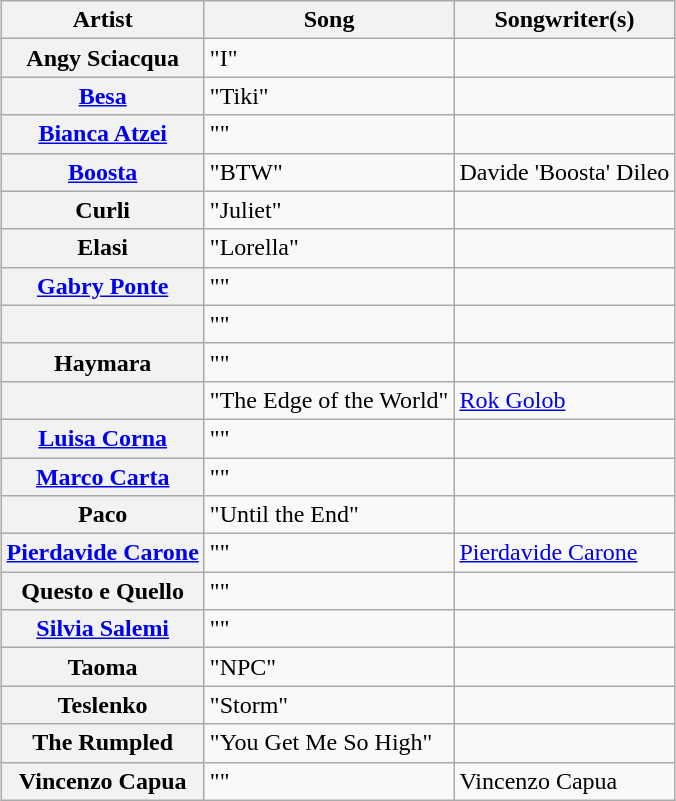<table class="sortable wikitable plainrowheaders" style="margin: 1em auto 1em auto">
<tr>
<th>Artist</th>
<th>Song</th>
<th>Songwriter(s)</th>
</tr>
<tr>
<th scope="row">Angy Sciacqua</th>
<td>"I"</td>
<td></td>
</tr>
<tr>
<th scope="row"><a href='#'>Besa</a></th>
<td>"Tiki"</td>
<td></td>
</tr>
<tr>
<th scope="row"><a href='#'>Bianca Atzei</a></th>
<td>""</td>
<td></td>
</tr>
<tr>
<th scope="row"><a href='#'>Boosta</a></th>
<td>"BTW"</td>
<td>Davide 'Boosta' Dileo</td>
</tr>
<tr>
<th scope="row">Curli</th>
<td>"Juliet"</td>
<td></td>
</tr>
<tr>
<th scope="row">Elasi</th>
<td>"Lorella"</td>
<td></td>
</tr>
<tr>
<th scope="row"><a href='#'>Gabry Ponte</a></th>
<td>""</td>
<td></td>
</tr>
<tr>
<th scope="row"></th>
<td>""</td>
<td></td>
</tr>
<tr>
<th scope="row">Haymara</th>
<td>""</td>
<td></td>
</tr>
<tr>
<th scope="row"></th>
<td>"The Edge of the World"</td>
<td><a href='#'>Rok Golob</a></td>
</tr>
<tr>
<th scope="row"><a href='#'>Luisa Corna</a></th>
<td>""</td>
<td></td>
</tr>
<tr>
<th scope="row"><a href='#'>Marco Carta</a></th>
<td>""</td>
<td></td>
</tr>
<tr>
<th scope="row">Paco</th>
<td>"Until the End"</td>
<td></td>
</tr>
<tr>
<th scope="row"><a href='#'>Pierdavide Carone</a></th>
<td>""</td>
<td><a href='#'>Pierdavide Carone</a></td>
</tr>
<tr>
<th scope="row">Questo e Quello</th>
<td>""</td>
<td></td>
</tr>
<tr>
<th scope="row"><a href='#'>Silvia Salemi</a></th>
<td>""</td>
<td></td>
</tr>
<tr>
<th scope="row">Taoma</th>
<td>"NPC"</td>
<td></td>
</tr>
<tr>
<th scope="row">Teslenko</th>
<td>"Storm"</td>
<td></td>
</tr>
<tr>
<th scope="row">The Rumpled</th>
<td>"You Get Me So High"</td>
<td></td>
</tr>
<tr>
<th scope="row">Vincenzo Capua</th>
<td>""</td>
<td>Vincenzo Capua</td>
</tr>
</table>
